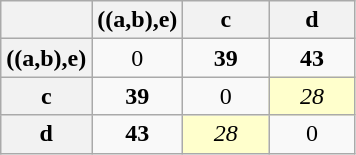<table class="wikitable" style="text-align: center">
<tr>
<th style="width: 50px;"></th>
<th style="width: 50px;">((a,b),e)</th>
<th style="width: 50px;">c</th>
<th style="width: 50px;">d</th>
</tr>
<tr>
<th>((a,b),e)</th>
<td>0</td>
<td><strong>39</strong></td>
<td><strong>43</strong></td>
</tr>
<tr>
<th>c</th>
<td><strong>39</strong></td>
<td>0</td>
<td style=background:#ffffcc;><em>28</em></td>
</tr>
<tr>
<th>d</th>
<td><strong>43</strong></td>
<td style=background:#ffffcc;><em>28</em></td>
<td>0</td>
</tr>
</table>
